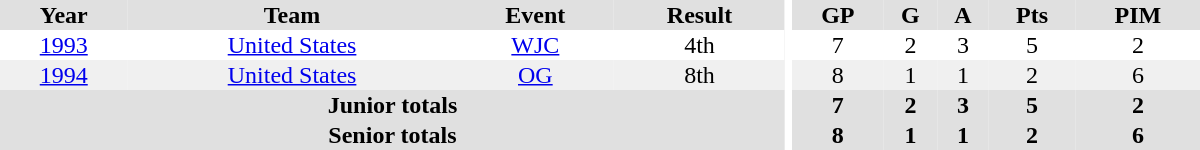<table border="0" cellpadding="1" cellspacing="0" ID="Table3" style="text-align:center; width:50em">
<tr ALIGN="center" bgcolor="#e0e0e0">
<th>Year</th>
<th>Team</th>
<th>Event</th>
<th>Result</th>
<th rowspan="99" bgcolor="#ffffff"></th>
<th>GP</th>
<th>G</th>
<th>A</th>
<th>Pts</th>
<th>PIM</th>
</tr>
<tr>
<td><a href='#'>1993</a></td>
<td><a href='#'>United States</a></td>
<td><a href='#'>WJC</a></td>
<td>4th</td>
<td>7</td>
<td>2</td>
<td>3</td>
<td>5</td>
<td>2</td>
</tr>
<tr bgcolor="#f0f0f0">
<td><a href='#'>1994</a></td>
<td><a href='#'>United States</a></td>
<td><a href='#'>OG</a></td>
<td>8th</td>
<td>8</td>
<td>1</td>
<td>1</td>
<td>2</td>
<td>6</td>
</tr>
<tr bgcolor="#e0e0e0">
<th colspan="4">Junior totals</th>
<th>7</th>
<th>2</th>
<th>3</th>
<th>5</th>
<th>2</th>
</tr>
<tr bgcolor="#e0e0e0">
<th colspan="4">Senior totals</th>
<th>8</th>
<th>1</th>
<th>1</th>
<th>2</th>
<th>6</th>
</tr>
</table>
